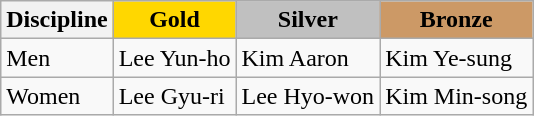<table class="wikitable">
<tr>
<th>Discipline</th>
<td align=center bgcolor=gold><strong>Gold</strong></td>
<td align=center bgcolor=silver><strong>Silver</strong></td>
<td align=center bgcolor=cc9966><strong>Bronze</strong></td>
</tr>
<tr>
<td>Men</td>
<td>Lee Yun-ho</td>
<td>Kim Aaron</td>
<td>Kim Ye-sung</td>
</tr>
<tr>
<td>Women</td>
<td>Lee Gyu-ri</td>
<td>Lee Hyo-won</td>
<td>Kim Min-song</td>
</tr>
</table>
